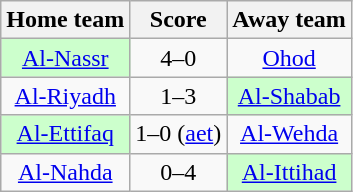<table class="wikitable" style="text-align: center">
<tr>
<th>Home team</th>
<th>Score</th>
<th>Away team</th>
</tr>
<tr>
<td bgcolor="ccffcc"><a href='#'>Al-Nassr</a></td>
<td>4–0</td>
<td><a href='#'>Ohod</a></td>
</tr>
<tr>
<td><a href='#'>Al-Riyadh</a></td>
<td>1–3</td>
<td bgcolor="ccffcc"><a href='#'>Al-Shabab</a></td>
</tr>
<tr>
<td bgcolor="ccffcc"><a href='#'>Al-Ettifaq</a></td>
<td>1–0 (<a href='#'>aet</a>)</td>
<td><a href='#'>Al-Wehda</a></td>
</tr>
<tr>
<td><a href='#'>Al-Nahda</a></td>
<td>0–4</td>
<td bgcolor="ccffcc"><a href='#'>Al-Ittihad</a></td>
</tr>
</table>
